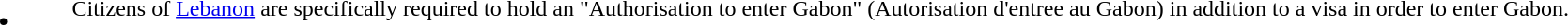<table>
<tr>
<td class=nowrap style="padding:0 2em 0 0"><br><ul><li></li></ul></td>
<td>Citizens of <a href='#'>Lebanon</a> are specifically required to hold an "Authorisation to enter Gabon" (Autorisation d'entree au Gabon) in addition to a visa in order to enter Gabon.</td>
</tr>
</table>
